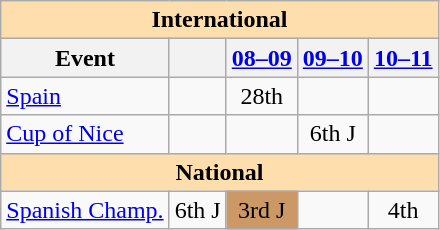<table class="wikitable" style="text-align:center">
<tr>
<th style="background-color: #ffdead; " colspan=5 align=center>International</th>
</tr>
<tr>
<th>Event</th>
<th></th>
<th><a href='#'>08–09</a></th>
<th><a href='#'>09–10</a></th>
<th><a href='#'>10–11</a></th>
</tr>
<tr>
<td align=left> <a href='#'>Spain</a></td>
<td></td>
<td>28th</td>
<td></td>
<td></td>
</tr>
<tr>
<td align=left><a href='#'>Cup of Nice</a></td>
<td></td>
<td></td>
<td>6th J</td>
<td></td>
</tr>
<tr>
<th style="background-color: #ffdead; " colspan=5 align=center>National</th>
</tr>
<tr>
<td align=left><a href='#'>Spanish Champ.</a></td>
<td>6th J</td>
<td bgcolor=cc9966>3rd J</td>
<td></td>
<td>4th</td>
</tr>
</table>
